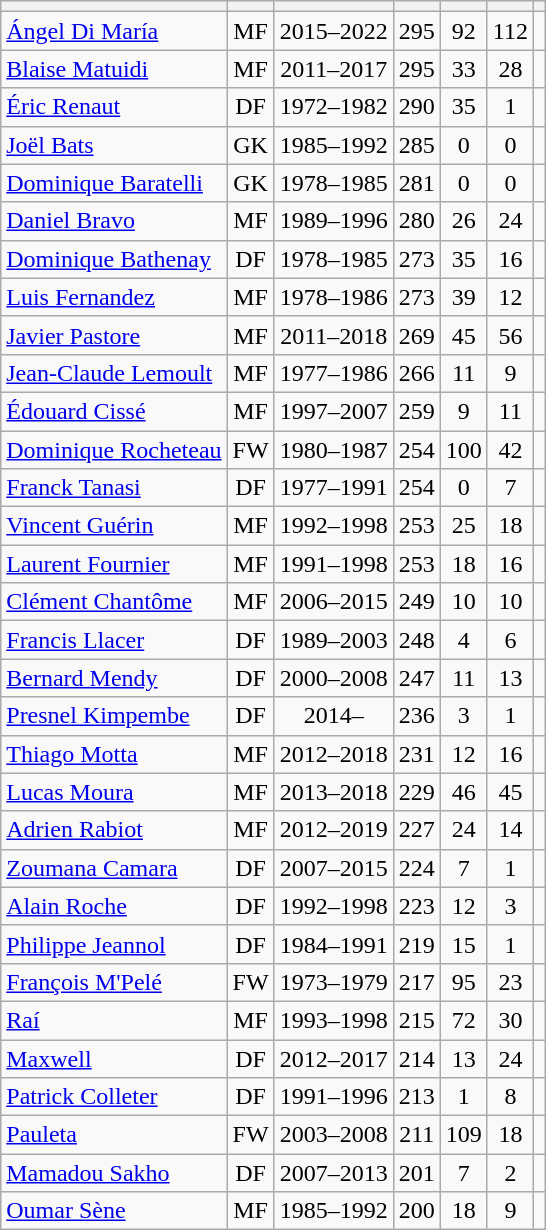<table class="wikitable plainrowheaders sortable" style="text-align:center">
<tr>
<th></th>
<th></th>
<th></th>
<th></th>
<th></th>
<th></th>
<th></th>
</tr>
<tr>
<td align="left"> <a href='#'>Ángel Di María</a></td>
<td>MF</td>
<td>2015–2022</td>
<td>295</td>
<td>92</td>
<td>112</td>
<td></td>
</tr>
<tr>
<td align="left"> <a href='#'>Blaise Matuidi</a></td>
<td>MF</td>
<td>2011–2017</td>
<td>295</td>
<td>33</td>
<td>28</td>
<td></td>
</tr>
<tr>
<td align="left"> <a href='#'>Éric Renaut</a></td>
<td>DF</td>
<td>1972–1982</td>
<td>290</td>
<td>35</td>
<td>1</td>
<td></td>
</tr>
<tr>
<td align="left"> <a href='#'>Joël Bats</a></td>
<td>GK</td>
<td>1985–1992</td>
<td>285</td>
<td>0</td>
<td>0</td>
<td></td>
</tr>
<tr>
<td align="left"> <a href='#'>Dominique Baratelli</a></td>
<td>GK</td>
<td>1978–1985</td>
<td>281</td>
<td>0</td>
<td>0</td>
<td></td>
</tr>
<tr>
<td align="left"> <a href='#'>Daniel Bravo</a></td>
<td>MF</td>
<td>1989–1996</td>
<td>280</td>
<td>26</td>
<td>24</td>
<td></td>
</tr>
<tr>
<td align="left"> <a href='#'>Dominique Bathenay</a></td>
<td>DF</td>
<td>1978–1985</td>
<td>273</td>
<td>35</td>
<td>16</td>
<td></td>
</tr>
<tr>
<td align="left"> <a href='#'>Luis Fernandez</a></td>
<td>MF</td>
<td>1978–1986</td>
<td>273</td>
<td>39</td>
<td>12</td>
<td></td>
</tr>
<tr>
<td align="left"> <a href='#'>Javier Pastore</a></td>
<td>MF</td>
<td>2011–2018</td>
<td>269</td>
<td>45</td>
<td>56</td>
<td></td>
</tr>
<tr>
<td align="left"> <a href='#'>Jean-Claude Lemoult</a></td>
<td>MF</td>
<td>1977–1986</td>
<td>266</td>
<td>11</td>
<td>9</td>
<td></td>
</tr>
<tr>
<td align="left"> <a href='#'>Édouard Cissé</a></td>
<td>MF</td>
<td>1997–2007</td>
<td>259</td>
<td>9</td>
<td>11</td>
<td></td>
</tr>
<tr>
<td align="left"> <a href='#'>Dominique Rocheteau</a></td>
<td>FW</td>
<td>1980–1987</td>
<td>254</td>
<td>100</td>
<td>42</td>
<td></td>
</tr>
<tr>
<td align="left"> <a href='#'>Franck Tanasi</a></td>
<td>DF</td>
<td>1977–1991</td>
<td>254</td>
<td>0</td>
<td>7</td>
<td></td>
</tr>
<tr>
<td align="left"> <a href='#'>Vincent Guérin</a></td>
<td>MF</td>
<td>1992–1998</td>
<td>253</td>
<td>25</td>
<td>18</td>
<td></td>
</tr>
<tr>
<td align="left"> <a href='#'>Laurent Fournier</a></td>
<td>MF</td>
<td>1991–1998</td>
<td>253</td>
<td>18</td>
<td>16</td>
<td></td>
</tr>
<tr>
<td align="left"> <a href='#'>Clément Chantôme</a></td>
<td>MF</td>
<td>2006–2015</td>
<td>249</td>
<td>10</td>
<td>10</td>
<td></td>
</tr>
<tr>
<td align="left"> <a href='#'>Francis Llacer</a></td>
<td>DF</td>
<td>1989–2003</td>
<td>248</td>
<td>4</td>
<td>6</td>
<td></td>
</tr>
<tr>
<td align="left"> <a href='#'>Bernard Mendy</a></td>
<td>DF</td>
<td>2000–2008</td>
<td>247</td>
<td>11</td>
<td>13</td>
<td></td>
</tr>
<tr>
<td align="left"> <a href='#'>Presnel Kimpembe</a></td>
<td>DF</td>
<td>2014–</td>
<td>236</td>
<td>3</td>
<td>1</td>
<td></td>
</tr>
<tr>
<td align="left"> <a href='#'>Thiago Motta</a></td>
<td>MF</td>
<td>2012–2018</td>
<td>231</td>
<td>12</td>
<td>16</td>
<td></td>
</tr>
<tr>
<td align="left"> <a href='#'>Lucas Moura</a></td>
<td>MF</td>
<td>2013–2018</td>
<td>229</td>
<td>46</td>
<td>45</td>
<td></td>
</tr>
<tr>
<td align="left"> <a href='#'>Adrien Rabiot</a></td>
<td>MF</td>
<td>2012–2019</td>
<td>227</td>
<td>24</td>
<td>14</td>
<td></td>
</tr>
<tr>
<td align="left"> <a href='#'>Zoumana Camara</a></td>
<td>DF</td>
<td>2007–2015</td>
<td>224</td>
<td>7</td>
<td>1</td>
<td></td>
</tr>
<tr>
<td align="left"> <a href='#'>Alain Roche</a></td>
<td>DF</td>
<td>1992–1998</td>
<td>223</td>
<td>12</td>
<td>3</td>
<td></td>
</tr>
<tr>
<td align="left"> <a href='#'>Philippe Jeannol</a></td>
<td>DF</td>
<td>1984–1991</td>
<td>219</td>
<td>15</td>
<td>1</td>
<td></td>
</tr>
<tr>
<td align="left"> <a href='#'>François M'Pelé</a></td>
<td>FW</td>
<td>1973–1979</td>
<td>217</td>
<td>95</td>
<td>23</td>
<td></td>
</tr>
<tr>
<td align="left"> <a href='#'>Raí</a></td>
<td>MF</td>
<td>1993–1998</td>
<td>215</td>
<td>72</td>
<td>30</td>
<td></td>
</tr>
<tr>
<td align="left"> <a href='#'>Maxwell</a></td>
<td>DF</td>
<td>2012–2017</td>
<td>214</td>
<td>13</td>
<td>24</td>
<td></td>
</tr>
<tr>
<td align="left"> <a href='#'>Patrick Colleter</a></td>
<td>DF</td>
<td>1991–1996</td>
<td>213</td>
<td>1</td>
<td>8</td>
<td></td>
</tr>
<tr>
<td align="left"> <a href='#'>Pauleta</a></td>
<td>FW</td>
<td>2003–2008</td>
<td>211</td>
<td>109</td>
<td>18</td>
<td></td>
</tr>
<tr>
<td align="left"> <a href='#'>Mamadou Sakho</a></td>
<td>DF</td>
<td>2007–2013</td>
<td>201</td>
<td>7</td>
<td>2</td>
<td></td>
</tr>
<tr>
<td align="left"> <a href='#'>Oumar Sène</a></td>
<td>MF</td>
<td>1985–1992</td>
<td>200</td>
<td>18</td>
<td>9</td>
<td></td>
</tr>
</table>
